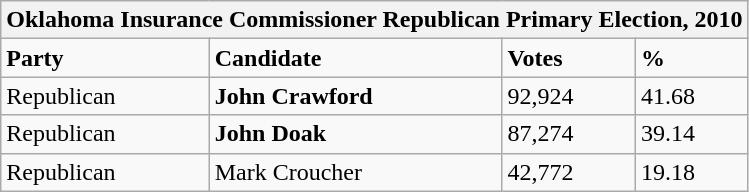<table class="wikitable">
<tr>
<th colspan="4">Oklahoma Insurance Commissioner Republican Primary Election, 2010</th>
</tr>
<tr>
<td><strong>Party</strong></td>
<td><strong>Candidate</strong></td>
<td><strong>Votes</strong></td>
<td><strong>%</strong></td>
</tr>
<tr>
<td>Republican</td>
<td><strong>John Crawford</strong></td>
<td>92,924</td>
<td>41.68</td>
</tr>
<tr>
<td>Republican</td>
<td><strong>John Doak</strong></td>
<td>87,274</td>
<td>39.14</td>
</tr>
<tr>
<td>Republican</td>
<td>Mark Croucher</td>
<td>42,772</td>
<td>19.18</td>
</tr>
</table>
